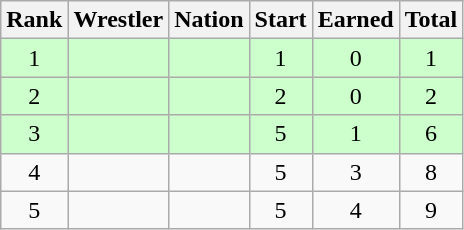<table class="wikitable sortable" style="text-align:center;">
<tr>
<th>Rank</th>
<th>Wrestler</th>
<th>Nation</th>
<th>Start</th>
<th>Earned</th>
<th>Total</th>
</tr>
<tr style="background:#cfc;">
<td>1</td>
<td align=left></td>
<td align=left></td>
<td>1</td>
<td>0</td>
<td>1</td>
</tr>
<tr style="background:#cfc;">
<td>2</td>
<td align=left></td>
<td align=left></td>
<td>2</td>
<td>0</td>
<td>2</td>
</tr>
<tr style="background:#cfc;">
<td>3</td>
<td align=left></td>
<td align=left></td>
<td>5</td>
<td>1</td>
<td>6</td>
</tr>
<tr>
<td>4</td>
<td align=left></td>
<td align=left></td>
<td>5</td>
<td>3</td>
<td>8</td>
</tr>
<tr>
<td>5</td>
<td align=left></td>
<td align=left></td>
<td>5</td>
<td>4</td>
<td>9</td>
</tr>
</table>
